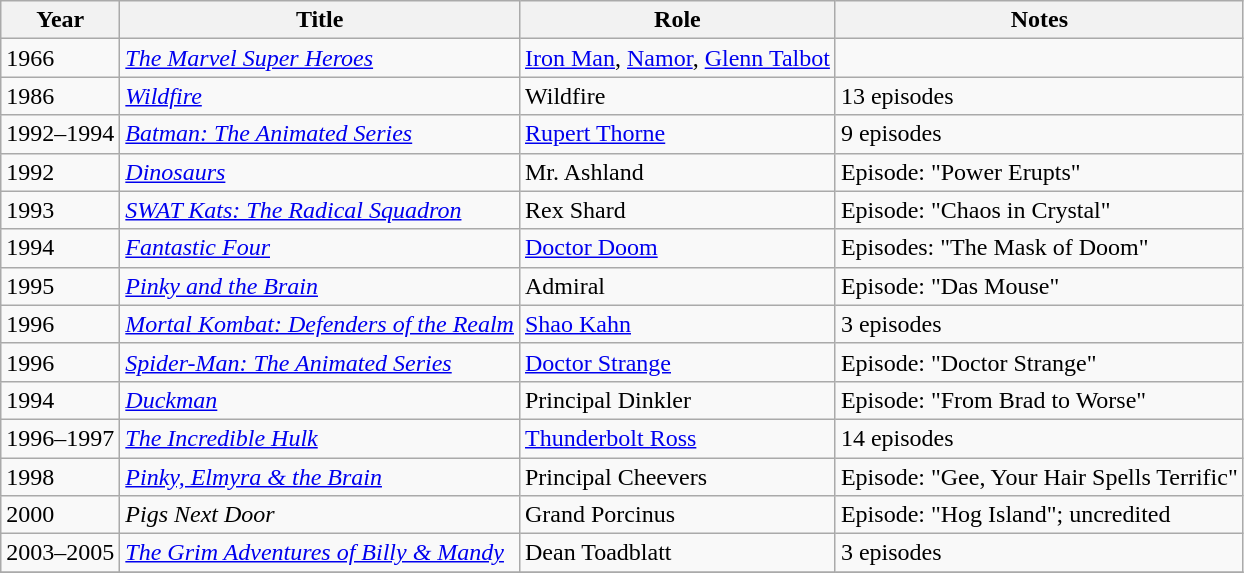<table class="wikitable sortable plainrowheaders" style="white-space:nowrap">
<tr>
<th>Year</th>
<th>Title</th>
<th>Role</th>
<th>Notes</th>
</tr>
<tr>
<td>1966</td>
<td data-sort-value="Marvel Super Heroes, The"><em><a href='#'>The Marvel Super Heroes</a></em></td>
<td><a href='#'>Iron Man</a>, <a href='#'>Namor</a>, <a href='#'>Glenn Talbot</a></td>
<td></td>
</tr>
<tr>
<td>1986</td>
<td><em><a href='#'>Wildfire</a></em></td>
<td>Wildfire</td>
<td>13 episodes</td>
</tr>
<tr>
<td>1992–1994</td>
<td><em><a href='#'>Batman: The Animated Series</a></em></td>
<td><a href='#'>Rupert Thorne</a></td>
<td>9 episodes</td>
</tr>
<tr>
<td>1992</td>
<td><em><a href='#'>Dinosaurs</a></em></td>
<td>Mr. Ashland</td>
<td>Episode: "Power Erupts"</td>
</tr>
<tr>
<td>1993</td>
<td><em><a href='#'>SWAT Kats: The Radical Squadron</a></em></td>
<td>Rex Shard</td>
<td>Episode: "Chaos in Crystal"</td>
</tr>
<tr>
<td>1994</td>
<td><em><a href='#'>Fantastic Four</a></em></td>
<td><a href='#'>Doctor Doom</a></td>
<td>Episodes: "The Mask of Doom"</td>
</tr>
<tr>
<td>1995</td>
<td><em><a href='#'>Pinky and the Brain</a></em></td>
<td>Admiral</td>
<td>Episode: "Das Mouse"</td>
</tr>
<tr>
<td>1996</td>
<td><em><a href='#'>Mortal Kombat: Defenders of the Realm</a></em></td>
<td><a href='#'>Shao Kahn</a></td>
<td>3 episodes</td>
</tr>
<tr>
<td>1996</td>
<td><em><a href='#'>Spider-Man: The Animated Series</a></em></td>
<td><a href='#'>Doctor Strange</a></td>
<td>Episode: "Doctor Strange"</td>
</tr>
<tr>
<td>1994</td>
<td><em><a href='#'>Duckman</a></em></td>
<td>Principal Dinkler</td>
<td>Episode: "From Brad to Worse"</td>
</tr>
<tr>
<td>1996–1997</td>
<td data-sort-value="Incredible Hulk, The"><em><a href='#'>The Incredible Hulk</a></em></td>
<td><a href='#'>Thunderbolt Ross</a></td>
<td>14 episodes</td>
</tr>
<tr>
<td>1998</td>
<td><em><a href='#'>Pinky, Elmyra & the Brain</a></em></td>
<td>Principal Cheevers</td>
<td>Episode: "Gee, Your Hair Spells Terrific"</td>
</tr>
<tr>
<td>2000</td>
<td><em>Pigs Next Door</em></td>
<td>Grand Porcinus</td>
<td>Episode: "Hog Island"; uncredited</td>
</tr>
<tr>
<td>2003–2005</td>
<td data-sort-value="Grim Adventures of Billy & Mandy, The"><em><a href='#'>The Grim Adventures of Billy & Mandy</a></em></td>
<td>Dean Toadblatt</td>
<td>3 episodes</td>
</tr>
<tr>
</tr>
</table>
